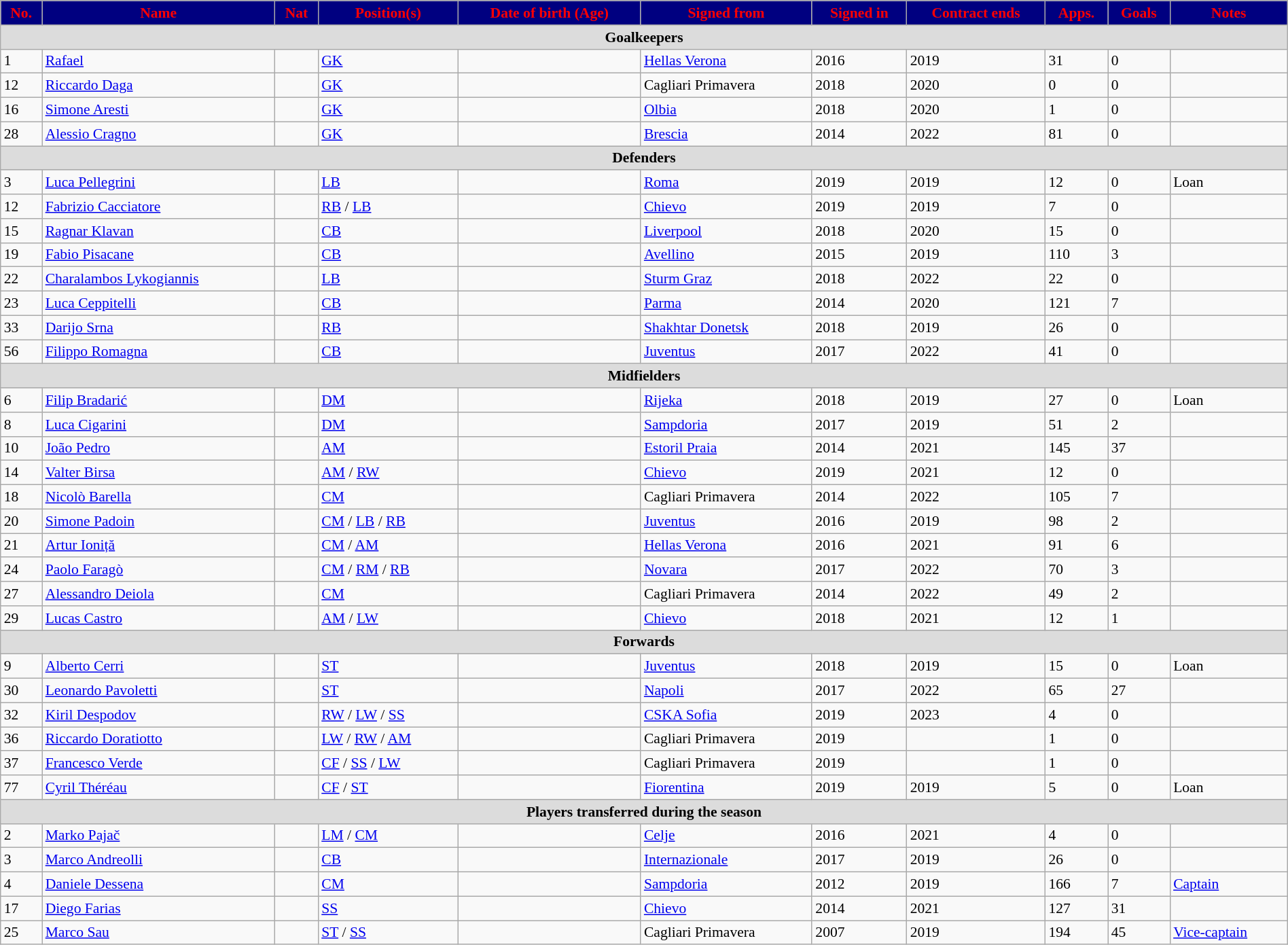<table class="wikitable" style="text-align:left; font-size:90%; width:100%;">
<tr>
<th style="background:#000080; color:red; text-align:center;">No.</th>
<th style="background:#000080; color:red; text-align:center;">Name</th>
<th style="background:#000080; color:red; text-align:center;">Nat</th>
<th style="background:#000080; color:red; text-align:center;">Position(s)</th>
<th style="background:#000080; color:red; text-align:center;">Date of birth (Age)</th>
<th style="background:#000080; color:red; text-align:center;">Signed from</th>
<th style="background:#000080; color:red; text-align:center;">Signed in</th>
<th style="background:#000080; color:red; text-align:center;">Contract ends</th>
<th style="background:#000080; color:red; text-align:center;">Apps.</th>
<th style="background:#000080; color:red; text-align:center;">Goals</th>
<th style="background:#000080; color:red; text-align:center;">Notes</th>
</tr>
<tr>
<th colspan=11 style="background:#DCDCDC; text-align:center">Goalkeepers</th>
</tr>
<tr>
<td>1</td>
<td><a href='#'>Rafael</a></td>
<td></td>
<td><a href='#'>GK</a></td>
<td></td>
<td> <a href='#'>Hellas Verona</a></td>
<td>2016</td>
<td>2019</td>
<td>31</td>
<td>0</td>
<td></td>
</tr>
<tr>
<td>12</td>
<td><a href='#'>Riccardo Daga</a></td>
<td></td>
<td><a href='#'>GK</a></td>
<td></td>
<td> Cagliari Primavera</td>
<td>2018</td>
<td>2020</td>
<td>0</td>
<td>0</td>
<td></td>
</tr>
<tr>
<td>16</td>
<td><a href='#'>Simone Aresti</a></td>
<td></td>
<td><a href='#'>GK</a></td>
<td></td>
<td> <a href='#'>Olbia</a></td>
<td>2018</td>
<td>2020</td>
<td>1</td>
<td>0</td>
<td></td>
</tr>
<tr>
<td>28</td>
<td><a href='#'>Alessio Cragno</a></td>
<td></td>
<td><a href='#'>GK</a></td>
<td></td>
<td> <a href='#'>Brescia</a></td>
<td>2014</td>
<td>2022</td>
<td>81</td>
<td>0</td>
<td></td>
</tr>
<tr>
<th colspan=11 style="background:#DCDCDC; text-align:center">Defenders</th>
</tr>
<tr>
<td>3</td>
<td><a href='#'>Luca Pellegrini</a></td>
<td></td>
<td><a href='#'>LB</a></td>
<td></td>
<td> <a href='#'>Roma</a></td>
<td>2019</td>
<td>2019</td>
<td>12</td>
<td>0</td>
<td>Loan</td>
</tr>
<tr>
<td>12</td>
<td><a href='#'>Fabrizio Cacciatore</a></td>
<td></td>
<td><a href='#'>RB</a> / <a href='#'>LB</a></td>
<td></td>
<td> <a href='#'>Chievo</a></td>
<td>2019</td>
<td>2019</td>
<td>7</td>
<td>0</td>
<td></td>
</tr>
<tr>
<td>15</td>
<td><a href='#'>Ragnar Klavan</a></td>
<td></td>
<td><a href='#'>CB</a></td>
<td></td>
<td> <a href='#'>Liverpool</a></td>
<td>2018</td>
<td>2020</td>
<td>15</td>
<td>0</td>
<td></td>
</tr>
<tr>
<td>19</td>
<td><a href='#'>Fabio Pisacane</a></td>
<td></td>
<td><a href='#'>CB</a></td>
<td></td>
<td> <a href='#'>Avellino</a></td>
<td>2015</td>
<td>2019</td>
<td>110</td>
<td>3</td>
<td></td>
</tr>
<tr>
<td>22</td>
<td><a href='#'>Charalambos Lykogiannis</a></td>
<td></td>
<td><a href='#'>LB</a></td>
<td></td>
<td> <a href='#'>Sturm Graz</a></td>
<td>2018</td>
<td>2022</td>
<td>22</td>
<td>0</td>
<td></td>
</tr>
<tr>
<td>23</td>
<td><a href='#'>Luca Ceppitelli</a></td>
<td></td>
<td><a href='#'>CB</a></td>
<td></td>
<td> <a href='#'>Parma</a></td>
<td>2014</td>
<td>2020</td>
<td>121</td>
<td>7</td>
<td></td>
</tr>
<tr>
<td>33</td>
<td><a href='#'>Darijo Srna</a></td>
<td></td>
<td><a href='#'>RB</a></td>
<td></td>
<td> <a href='#'>Shakhtar Donetsk</a></td>
<td>2018</td>
<td>2019</td>
<td>26</td>
<td>0</td>
<td></td>
</tr>
<tr>
<td>56</td>
<td><a href='#'>Filippo Romagna</a></td>
<td></td>
<td><a href='#'>CB</a></td>
<td></td>
<td> <a href='#'>Juventus</a></td>
<td>2017</td>
<td>2022</td>
<td>41</td>
<td>0</td>
<td></td>
</tr>
<tr>
<th colspan=11 style="background:#DCDCDC; text-align:center">Midfielders</th>
</tr>
<tr>
<td>6</td>
<td><a href='#'>Filip Bradarić</a></td>
<td></td>
<td><a href='#'>DM</a></td>
<td></td>
<td> <a href='#'>Rijeka</a></td>
<td>2018</td>
<td>2019</td>
<td>27</td>
<td>0</td>
<td>Loan</td>
</tr>
<tr>
<td>8</td>
<td><a href='#'>Luca Cigarini</a></td>
<td></td>
<td><a href='#'>DM</a></td>
<td></td>
<td> <a href='#'>Sampdoria</a></td>
<td>2017</td>
<td>2019</td>
<td>51</td>
<td>2</td>
<td></td>
</tr>
<tr>
<td>10</td>
<td><a href='#'>João Pedro</a></td>
<td></td>
<td><a href='#'>AM</a></td>
<td></td>
<td> <a href='#'>Estoril Praia</a></td>
<td>2014</td>
<td>2021</td>
<td>145</td>
<td>37</td>
<td></td>
</tr>
<tr>
<td>14</td>
<td><a href='#'>Valter Birsa</a></td>
<td></td>
<td><a href='#'>AM</a> / <a href='#'>RW</a></td>
<td></td>
<td> <a href='#'>Chievo</a></td>
<td>2019</td>
<td>2021</td>
<td>12</td>
<td>0</td>
<td></td>
</tr>
<tr>
<td>18</td>
<td><a href='#'>Nicolò Barella</a></td>
<td></td>
<td><a href='#'>CM</a></td>
<td></td>
<td> Cagliari Primavera</td>
<td>2014</td>
<td>2022</td>
<td>105</td>
<td>7</td>
<td></td>
</tr>
<tr>
<td>20</td>
<td><a href='#'>Simone Padoin</a></td>
<td></td>
<td><a href='#'>CM</a> / <a href='#'>LB</a> / <a href='#'>RB</a></td>
<td></td>
<td> <a href='#'>Juventus</a></td>
<td>2016</td>
<td>2019</td>
<td>98</td>
<td>2</td>
<td></td>
</tr>
<tr>
<td>21</td>
<td><a href='#'>Artur Ioniță</a></td>
<td></td>
<td><a href='#'>CM</a> / <a href='#'>AM</a></td>
<td></td>
<td> <a href='#'>Hellas Verona</a></td>
<td>2016</td>
<td>2021</td>
<td>91</td>
<td>6</td>
<td></td>
</tr>
<tr>
<td>24</td>
<td><a href='#'>Paolo Faragò</a></td>
<td></td>
<td><a href='#'>CM</a> / <a href='#'>RM</a> / <a href='#'>RB</a></td>
<td></td>
<td> <a href='#'>Novara</a></td>
<td>2017</td>
<td>2022</td>
<td>70</td>
<td>3</td>
<td></td>
</tr>
<tr>
<td>27</td>
<td><a href='#'>Alessandro Deiola</a></td>
<td></td>
<td><a href='#'>CM</a></td>
<td></td>
<td> Cagliari Primavera</td>
<td>2014</td>
<td>2022</td>
<td>49</td>
<td>2</td>
<td></td>
</tr>
<tr>
<td>29</td>
<td><a href='#'>Lucas Castro</a></td>
<td></td>
<td><a href='#'>AM</a> / <a href='#'>LW</a></td>
<td></td>
<td> <a href='#'>Chievo</a></td>
<td>2018</td>
<td>2021</td>
<td>12</td>
<td>1</td>
<td></td>
</tr>
<tr>
<th colspan=11 style="background:#DCDCDC; text-align:center">Forwards</th>
</tr>
<tr>
<td>9</td>
<td><a href='#'>Alberto Cerri</a></td>
<td></td>
<td><a href='#'>ST</a></td>
<td></td>
<td> <a href='#'>Juventus</a></td>
<td>2018</td>
<td>2019</td>
<td>15</td>
<td>0</td>
<td>Loan</td>
</tr>
<tr>
<td>30</td>
<td><a href='#'>Leonardo Pavoletti</a></td>
<td></td>
<td><a href='#'>ST</a></td>
<td></td>
<td> <a href='#'>Napoli</a></td>
<td>2017</td>
<td>2022</td>
<td>65</td>
<td>27</td>
<td></td>
</tr>
<tr>
<td>32</td>
<td><a href='#'>Kiril Despodov</a></td>
<td></td>
<td><a href='#'>RW</a> / <a href='#'>LW</a> / <a href='#'>SS</a></td>
<td></td>
<td> <a href='#'>CSKA Sofia</a></td>
<td>2019</td>
<td>2023</td>
<td>4</td>
<td>0</td>
<td></td>
</tr>
<tr>
<td>36</td>
<td><a href='#'>Riccardo Doratiotto</a></td>
<td></td>
<td><a href='#'>LW</a> / <a href='#'>RW</a> / <a href='#'>AM</a></td>
<td></td>
<td> Cagliari Primavera</td>
<td>2019</td>
<td></td>
<td>1</td>
<td>0</td>
<td></td>
</tr>
<tr>
<td>37</td>
<td><a href='#'>Francesco Verde</a></td>
<td></td>
<td><a href='#'>CF</a> / <a href='#'>SS</a> / <a href='#'>LW</a></td>
<td></td>
<td> Cagliari Primavera</td>
<td>2019</td>
<td></td>
<td>1</td>
<td>0</td>
<td></td>
</tr>
<tr>
<td>77</td>
<td><a href='#'>Cyril Théréau</a></td>
<td></td>
<td><a href='#'>CF</a> / <a href='#'>ST</a></td>
<td></td>
<td> <a href='#'>Fiorentina</a></td>
<td>2019</td>
<td>2019</td>
<td>5</td>
<td>0</td>
<td>Loan</td>
</tr>
<tr>
<th colspan=11 style="background:#DCDCDC; text-align:center">Players transferred during the season</th>
</tr>
<tr>
<td>2</td>
<td><a href='#'>Marko Pajač</a></td>
<td></td>
<td><a href='#'>LM</a> / <a href='#'>CM</a></td>
<td></td>
<td> <a href='#'>Celje</a></td>
<td>2016</td>
<td>2021</td>
<td>4</td>
<td>0</td>
<td></td>
</tr>
<tr>
<td>3</td>
<td><a href='#'>Marco Andreolli</a></td>
<td></td>
<td><a href='#'>CB</a></td>
<td></td>
<td> <a href='#'>Internazionale</a></td>
<td>2017</td>
<td>2019</td>
<td>26</td>
<td>0</td>
<td></td>
</tr>
<tr>
<td>4</td>
<td><a href='#'>Daniele Dessena</a></td>
<td></td>
<td><a href='#'>CM</a></td>
<td></td>
<td> <a href='#'>Sampdoria</a></td>
<td>2012</td>
<td>2019</td>
<td>166</td>
<td>7</td>
<td><a href='#'>Captain</a></td>
</tr>
<tr>
<td>17</td>
<td><a href='#'>Diego Farias</a></td>
<td></td>
<td><a href='#'>SS</a></td>
<td></td>
<td> <a href='#'>Chievo</a></td>
<td>2014</td>
<td>2021</td>
<td>127</td>
<td>31</td>
<td></td>
</tr>
<tr>
<td>25</td>
<td><a href='#'>Marco Sau</a></td>
<td></td>
<td><a href='#'>ST</a> / <a href='#'>SS</a></td>
<td></td>
<td> Cagliari Primavera</td>
<td>2007</td>
<td>2019</td>
<td>194</td>
<td>45</td>
<td><a href='#'>Vice-captain</a></td>
</tr>
</table>
